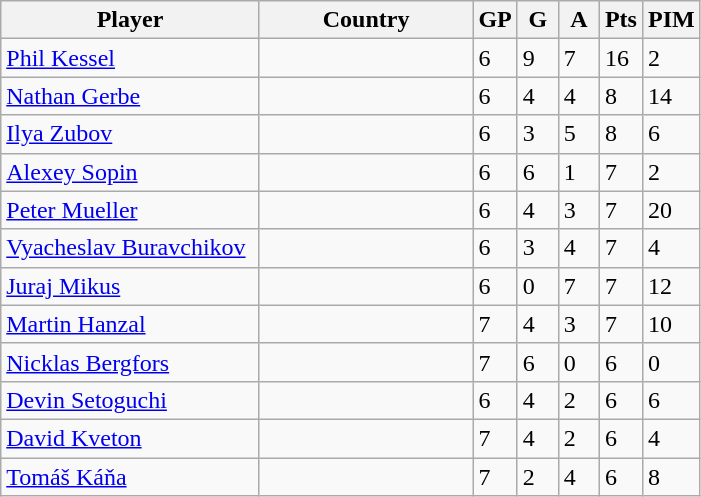<table class="wikitable">
<tr>
<th width=165>Player</th>
<th width=135>Country</th>
<th width=20>GP</th>
<th width=20>G</th>
<th width=20>A</th>
<th width=20>Pts</th>
<th width=20>PIM</th>
</tr>
<tr>
<td><a href='#'>Phil Kessel</a></td>
<td></td>
<td>6</td>
<td>9</td>
<td>7</td>
<td>16</td>
<td>2</td>
</tr>
<tr>
<td><a href='#'>Nathan Gerbe</a></td>
<td></td>
<td>6</td>
<td>4</td>
<td>4</td>
<td>8</td>
<td>14</td>
</tr>
<tr>
<td><a href='#'>Ilya Zubov</a></td>
<td></td>
<td>6</td>
<td>3</td>
<td>5</td>
<td>8</td>
<td>6</td>
</tr>
<tr>
<td><a href='#'>Alexey Sopin</a></td>
<td></td>
<td>6</td>
<td>6</td>
<td>1</td>
<td>7</td>
<td>2</td>
</tr>
<tr>
<td><a href='#'>Peter Mueller</a></td>
<td></td>
<td>6</td>
<td>4</td>
<td>3</td>
<td>7</td>
<td>20</td>
</tr>
<tr>
<td><a href='#'>Vyacheslav Buravchikov</a></td>
<td></td>
<td>6</td>
<td>3</td>
<td>4</td>
<td>7</td>
<td>4</td>
</tr>
<tr>
<td><a href='#'>Juraj Mikus</a></td>
<td></td>
<td>6</td>
<td>0</td>
<td>7</td>
<td>7</td>
<td>12</td>
</tr>
<tr>
<td><a href='#'>Martin Hanzal</a></td>
<td></td>
<td>7</td>
<td>4</td>
<td>3</td>
<td>7</td>
<td>10</td>
</tr>
<tr>
<td><a href='#'>Nicklas Bergfors</a></td>
<td></td>
<td>7</td>
<td>6</td>
<td>0</td>
<td>6</td>
<td>0</td>
</tr>
<tr>
<td><a href='#'>Devin Setoguchi</a></td>
<td></td>
<td>6</td>
<td>4</td>
<td>2</td>
<td>6</td>
<td>6</td>
</tr>
<tr>
<td><a href='#'>David Kveton</a></td>
<td></td>
<td>7</td>
<td>4</td>
<td>2</td>
<td>6</td>
<td>4</td>
</tr>
<tr>
<td><a href='#'>Tomáš Káňa</a></td>
<td></td>
<td>7</td>
<td>2</td>
<td>4</td>
<td>6</td>
<td>8</td>
</tr>
</table>
